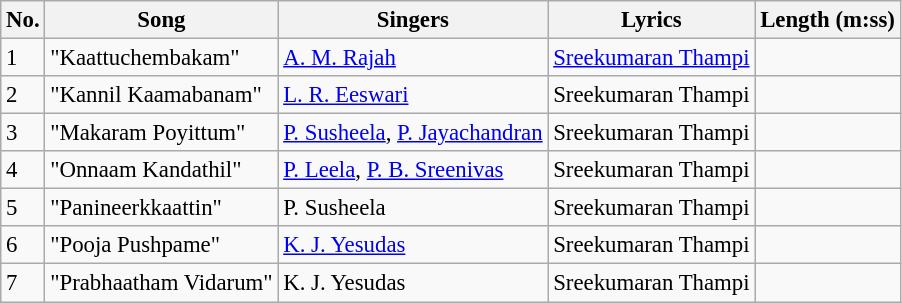<table class="wikitable" style="font-size:95%;">
<tr>
<th>No.</th>
<th>Song</th>
<th>Singers</th>
<th>Lyrics</th>
<th>Length (m:ss)</th>
</tr>
<tr>
<td>1</td>
<td>"Kaattuchembakam"</td>
<td><a href='#'>A. M. Rajah</a></td>
<td><a href='#'>Sreekumaran Thampi</a></td>
<td></td>
</tr>
<tr>
<td>2</td>
<td>"Kannil Kaamabanam"</td>
<td><a href='#'>L. R. Eeswari</a></td>
<td>Sreekumaran Thampi</td>
<td></td>
</tr>
<tr>
<td>3</td>
<td>"Makaram Poyittum"</td>
<td><a href='#'>P. Susheela</a>, <a href='#'>P. Jayachandran</a></td>
<td>Sreekumaran Thampi</td>
<td></td>
</tr>
<tr>
<td>4</td>
<td>"Onnaam Kandathil"</td>
<td><a href='#'>P. Leela</a>, <a href='#'>P. B. Sreenivas</a></td>
<td>Sreekumaran Thampi</td>
<td></td>
</tr>
<tr>
<td>5</td>
<td>"Panineerkkaattin"</td>
<td>P. Susheela</td>
<td>Sreekumaran Thampi</td>
<td></td>
</tr>
<tr>
<td>6</td>
<td>"Pooja Pushpame"</td>
<td><a href='#'>K. J. Yesudas</a></td>
<td>Sreekumaran Thampi</td>
<td></td>
</tr>
<tr>
<td>7</td>
<td>"Prabhaatham Vidarum"</td>
<td>K. J. Yesudas</td>
<td>Sreekumaran Thampi</td>
<td></td>
</tr>
</table>
